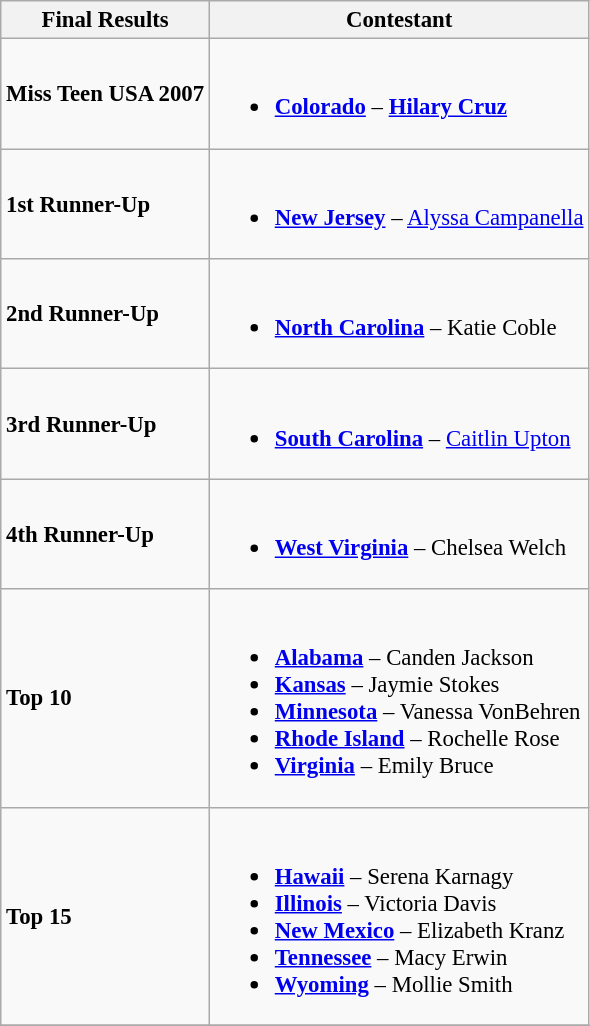<table class="wikitable sortable" style="font-size:95%;">
<tr>
<th>Final Results</th>
<th>Contestant</th>
</tr>
<tr>
<td><strong>Miss Teen USA 2007</strong></td>
<td><br><ul><li> <strong><a href='#'>Colorado</a></strong> – <strong><a href='#'>Hilary Cruz</a></strong></li></ul></td>
</tr>
<tr>
<td><strong>1st Runner-Up</strong></td>
<td><br><ul><li> <strong><a href='#'>New Jersey</a></strong> – <a href='#'>Alyssa Campanella</a></li></ul></td>
</tr>
<tr>
<td><strong>2nd Runner-Up</strong></td>
<td><br><ul><li> <strong><a href='#'>North Carolina</a></strong> – Katie Coble</li></ul></td>
</tr>
<tr>
<td><strong>3rd Runner-Up</strong></td>
<td><br><ul><li> <strong><a href='#'>South Carolina</a></strong> – <a href='#'>Caitlin Upton</a></li></ul></td>
</tr>
<tr>
<td><strong>4th Runner-Up</strong></td>
<td><br><ul><li> <strong><a href='#'>West Virginia</a></strong> – Chelsea Welch</li></ul></td>
</tr>
<tr>
<td><strong>Top 10</strong></td>
<td><br><ul><li> <strong><a href='#'>Alabama</a></strong> – Canden Jackson</li><li> <strong><a href='#'>Kansas</a></strong> – Jaymie Stokes</li><li> <strong><a href='#'>Minnesota</a></strong> – Vanessa VonBehren</li><li> <strong><a href='#'>Rhode Island</a></strong> – Rochelle Rose</li><li> <strong><a href='#'>Virginia</a></strong> – Emily Bruce</li></ul></td>
</tr>
<tr>
<td><strong>Top 15</strong></td>
<td><br><ul><li> <strong><a href='#'>Hawaii</a></strong> – Serena Karnagy</li><li> <strong><a href='#'>Illinois</a></strong> – Victoria Davis</li><li> <strong><a href='#'>New Mexico</a></strong> – Elizabeth Kranz</li><li> <strong><a href='#'>Tennessee</a></strong> – Macy Erwin</li><li> <strong><a href='#'>Wyoming</a></strong> – Mollie Smith</li></ul></td>
</tr>
<tr>
</tr>
</table>
